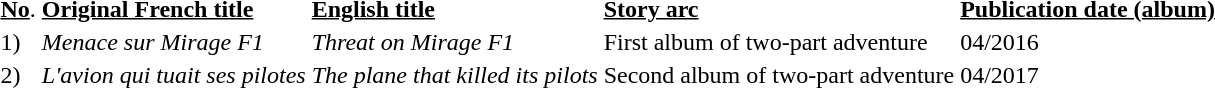<table>
<tr>
<td><u><strong>No</strong></u>.</td>
<td><u><strong>Original French title</strong></u></td>
<td><u><strong>English title</strong></u></td>
<td><u><strong>Story arc</strong></u></td>
<td><u><strong>Publication date (album)</strong></u></td>
</tr>
<tr>
<td>1)</td>
<td><em>Menace sur Mirage F1</em></td>
<td><em>Threat on Mirage F1</em></td>
<td>First album of two-part adventure</td>
<td>04/2016</td>
</tr>
<tr>
<td>2)</td>
<td><em>L'avion qui tuait ses pilotes</em></td>
<td><em>The plane that killed its pilots</em></td>
<td>Second album of two-part adventure</td>
<td>04/2017</td>
</tr>
<tr>
</tr>
</table>
